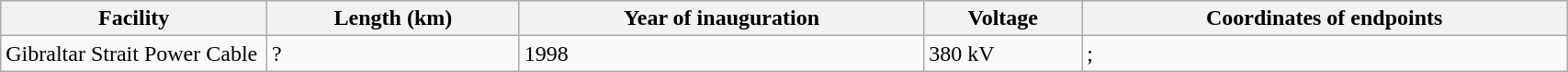<table class="wikitable sortable" width="90%">
<tr bgcolor="#dfdfdf">
<th width="17%">Facility</th>
<th>Length (km)</th>
<th>Year of inauguration</th>
<th>Voltage</th>
<th>Coordinates of endpoints</th>
</tr>
<tr>
<td>Gibraltar Strait Power Cable</td>
<td>?</td>
<td>1998</td>
<td>380 kV</td>
<td> ; </td>
</tr>
</table>
